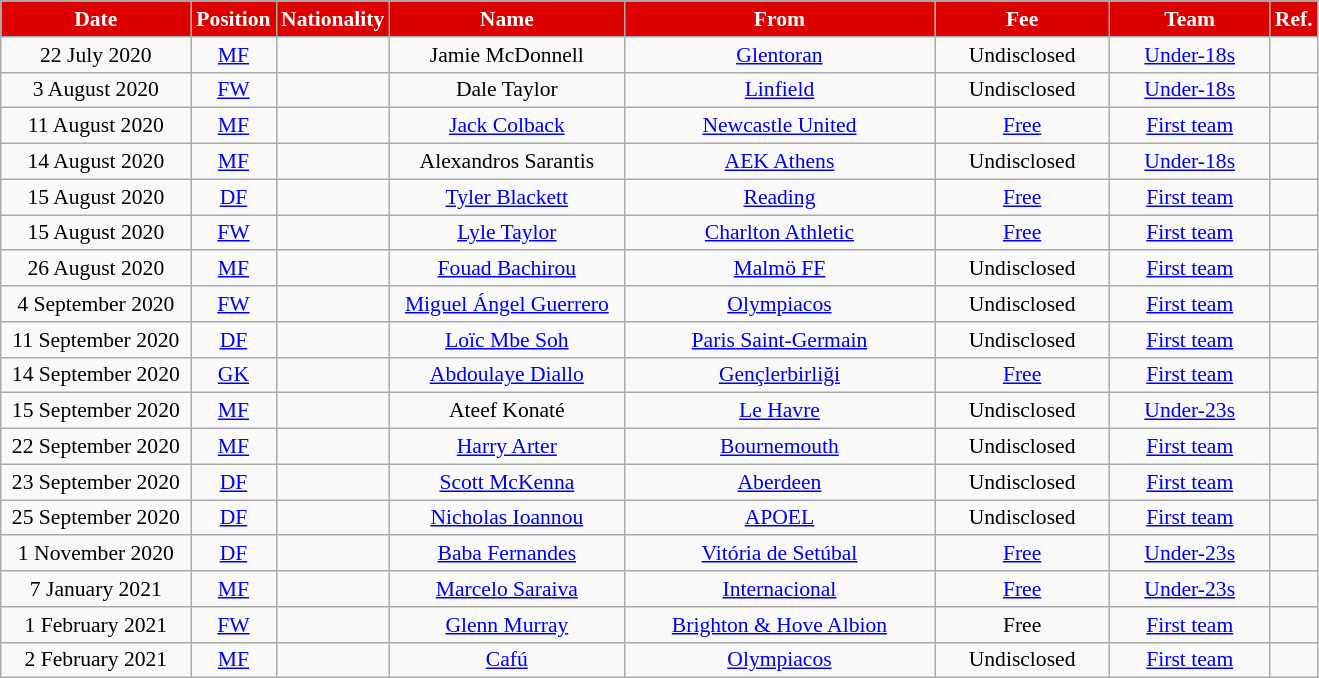<table class="wikitable"  style="text-align:center; font-size:90%; ">
<tr>
<th style="background:#DD0000; color:#FFFFFF; width:120px;">Date</th>
<th style="background:#DD0000; color:#FFFFFF; width:50px;">Position</th>
<th style="background:#DD0000; color:#FFFFFF; width:50px;">Nationality</th>
<th style="background:#DD0000; color:#FFFFFF; width:150px;">Name</th>
<th style="background:#DD0000; color:#FFFFFF; width:200px;">From</th>
<th style="background:#DD0000; color:#FFFFFF; width:110px;">Fee</th>
<th style="background:#DD0000; color:#FFFFFF; width:100px;">Team</th>
<th style="background:#DD0000; color:#FFFFFF; width:25px;">Ref.</th>
</tr>
<tr>
<td>22 July 2020</td>
<td><a href='#'>MF</a></td>
<td></td>
<td>Jamie McDonnell</td>
<td> <a href='#'>Glentoran</a></td>
<td>Undisclosed</td>
<td><a href='#'>Under-18s</a></td>
<td></td>
</tr>
<tr>
<td>3 August 2020</td>
<td><a href='#'>FW</a></td>
<td></td>
<td>Dale Taylor</td>
<td> <a href='#'>Linfield</a></td>
<td>Undisclosed</td>
<td><a href='#'>Under-18s</a></td>
<td></td>
</tr>
<tr>
<td>11 August 2020</td>
<td><a href='#'>MF</a></td>
<td></td>
<td><a href='#'>Jack Colback</a></td>
<td> <a href='#'>Newcastle United</a></td>
<td><a href='#'>Free</a></td>
<td><a href='#'>First team</a></td>
<td></td>
</tr>
<tr>
<td>14 August 2020</td>
<td><a href='#'>MF</a></td>
<td></td>
<td>Alexandros Sarantis</td>
<td> <a href='#'>AEK Athens</a></td>
<td>Undisclosed</td>
<td><a href='#'>Under-18s</a></td>
<td></td>
</tr>
<tr>
<td>15 August 2020</td>
<td><a href='#'>DF</a></td>
<td></td>
<td><a href='#'>Tyler Blackett</a></td>
<td> <a href='#'>Reading</a></td>
<td><a href='#'>Free</a></td>
<td><a href='#'>First team</a></td>
<td></td>
</tr>
<tr>
<td>15 August 2020</td>
<td><a href='#'>FW</a></td>
<td></td>
<td><a href='#'>Lyle Taylor</a></td>
<td> <a href='#'>Charlton Athletic</a></td>
<td><a href='#'>Free</a></td>
<td><a href='#'>First team</a></td>
<td></td>
</tr>
<tr>
<td>26 August 2020</td>
<td><a href='#'>MF</a></td>
<td></td>
<td><a href='#'>Fouad Bachirou</a></td>
<td> <a href='#'>Malmö FF</a></td>
<td>Undisclosed</td>
<td><a href='#'>First team</a></td>
<td></td>
</tr>
<tr>
<td>4 September 2020</td>
<td><a href='#'>FW</a></td>
<td></td>
<td><a href='#'>Miguel Ángel Guerrero</a></td>
<td> <a href='#'>Olympiacos</a></td>
<td>Undisclosed</td>
<td><a href='#'>First team</a></td>
<td></td>
</tr>
<tr>
<td>11 September 2020</td>
<td><a href='#'>DF</a></td>
<td></td>
<td><a href='#'>Loïc Mbe Soh</a></td>
<td> <a href='#'>Paris Saint-Germain</a></td>
<td>Undisclosed</td>
<td><a href='#'>First team</a></td>
<td></td>
</tr>
<tr>
<td>14 September 2020</td>
<td><a href='#'>GK</a></td>
<td></td>
<td><a href='#'>Abdoulaye Diallo</a></td>
<td> <a href='#'>Gençlerbirliği</a></td>
<td><a href='#'>Free</a></td>
<td><a href='#'>First team</a></td>
<td></td>
</tr>
<tr>
<td>15 September 2020</td>
<td><a href='#'>MF</a></td>
<td></td>
<td>Ateef Konaté</td>
<td> <a href='#'>Le Havre</a></td>
<td>Undisclosed</td>
<td><a href='#'>Under-23s</a></td>
<td></td>
</tr>
<tr>
<td>22 September 2020</td>
<td><a href='#'>MF</a></td>
<td></td>
<td><a href='#'>Harry Arter</a></td>
<td> <a href='#'>Bournemouth</a></td>
<td>Undisclosed</td>
<td><a href='#'>First team</a></td>
<td></td>
</tr>
<tr>
<td>23 September 2020</td>
<td><a href='#'>DF</a></td>
<td></td>
<td><a href='#'>Scott McKenna</a></td>
<td> <a href='#'>Aberdeen</a></td>
<td>Undisclosed</td>
<td><a href='#'>First team</a></td>
<td></td>
</tr>
<tr>
<td>25 September 2020</td>
<td><a href='#'>DF</a></td>
<td></td>
<td><a href='#'>Nicholas Ioannou</a></td>
<td> <a href='#'>APOEL</a></td>
<td>Undisclosed</td>
<td><a href='#'>First team</a></td>
<td></td>
</tr>
<tr>
<td>1 November 2020</td>
<td><a href='#'>DF</a></td>
<td></td>
<td><a href='#'>Baba Fernandes</a></td>
<td> <a href='#'>Vitória de Setúbal</a></td>
<td><a href='#'>Free</a></td>
<td><a href='#'>Under-23s</a></td>
<td></td>
</tr>
<tr>
<td>7 January 2021</td>
<td><a href='#'>MF</a></td>
<td></td>
<td><a href='#'>Marcelo Saraiva</a></td>
<td> <a href='#'>Internacional</a></td>
<td><a href='#'>Free</a></td>
<td><a href='#'>Under-23s</a></td>
<td></td>
</tr>
<tr>
<td>1 February 2021</td>
<td><a href='#'>FW</a></td>
<td></td>
<td><a href='#'>Glenn Murray</a></td>
<td> <a href='#'>Brighton & Hove Albion</a></td>
<td>Free</td>
<td><a href='#'>First team</a></td>
<td></td>
</tr>
<tr>
<td>2 February 2021</td>
<td><a href='#'>MF</a></td>
<td></td>
<td><a href='#'>Cafú</a></td>
<td> <a href='#'>Olympiacos</a></td>
<td>Undisclosed</td>
<td><a href='#'>First team</a></td>
<td></td>
</tr>
</table>
